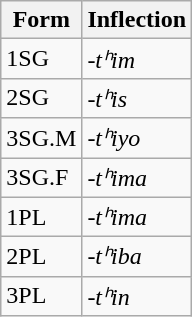<table class="wikitable">
<tr>
<th>Form</th>
<th>Inflection</th>
</tr>
<tr>
<td>1SG</td>
<td><em>-tʰim</em></td>
</tr>
<tr>
<td>2SG</td>
<td><em>-tʰis</em></td>
</tr>
<tr>
<td>3SG.M</td>
<td><em>-tʰiyo</em></td>
</tr>
<tr>
<td>3SG.F</td>
<td><em>-tʰima</em></td>
</tr>
<tr>
<td>1PL</td>
<td><em>-tʰima</em></td>
</tr>
<tr>
<td>2PL</td>
<td><em>-tʰiba</em></td>
</tr>
<tr>
<td>3PL</td>
<td><em>-tʰin</em></td>
</tr>
</table>
